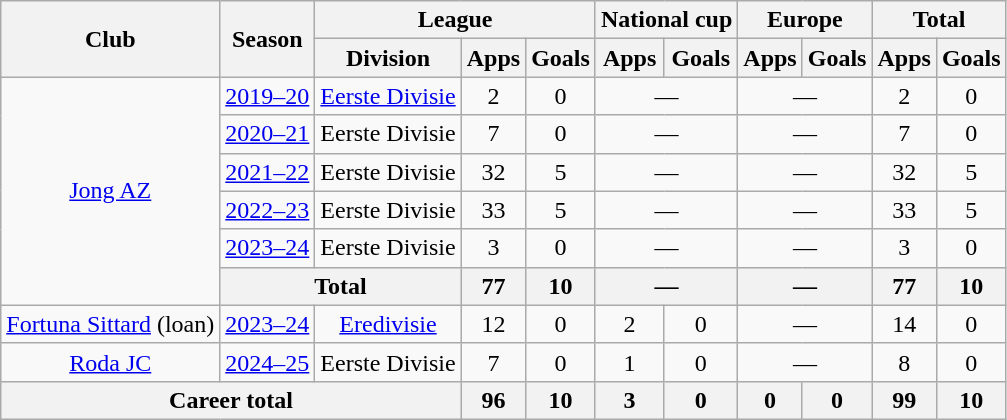<table class="wikitable" style="text-align:center">
<tr>
<th rowspan="2">Club</th>
<th rowspan="2">Season</th>
<th colspan="3">League</th>
<th colspan="2">National cup</th>
<th colspan="2">Europe</th>
<th colspan="2">Total</th>
</tr>
<tr>
<th>Division</th>
<th>Apps</th>
<th>Goals</th>
<th>Apps</th>
<th>Goals</th>
<th>Apps</th>
<th>Goals</th>
<th>Apps</th>
<th>Goals</th>
</tr>
<tr>
<td rowspan="6"><a href='#'>Jong AZ</a></td>
<td><a href='#'>2019–20</a></td>
<td><a href='#'>Eerste Divisie</a></td>
<td>2</td>
<td>0</td>
<td colspan="2">—</td>
<td colspan="2">—</td>
<td>2</td>
<td>0</td>
</tr>
<tr>
<td><a href='#'>2020–21</a></td>
<td>Eerste Divisie</td>
<td>7</td>
<td>0</td>
<td colspan="2">—</td>
<td colspan="2">—</td>
<td>7</td>
<td>0</td>
</tr>
<tr>
<td><a href='#'>2021–22</a></td>
<td>Eerste Divisie</td>
<td>32</td>
<td>5</td>
<td colspan="2">—</td>
<td colspan="2">—</td>
<td>32</td>
<td>5</td>
</tr>
<tr>
<td><a href='#'>2022–23</a></td>
<td>Eerste Divisie</td>
<td>33</td>
<td>5</td>
<td colspan="2">—</td>
<td colspan="2">—</td>
<td>33</td>
<td>5</td>
</tr>
<tr>
<td><a href='#'>2023–24</a></td>
<td>Eerste Divisie</td>
<td>3</td>
<td>0</td>
<td colspan="2">—</td>
<td colspan="2">—</td>
<td>3</td>
<td>0</td>
</tr>
<tr>
<th colspan="2">Total</th>
<th>77</th>
<th>10</th>
<th colspan="2">—</th>
<th colspan="2">—</th>
<th>77</th>
<th>10</th>
</tr>
<tr>
<td><a href='#'>Fortuna Sittard</a> (loan)</td>
<td><a href='#'>2023–24</a></td>
<td><a href='#'>Eredivisie</a></td>
<td>12</td>
<td>0</td>
<td>2</td>
<td>0</td>
<td colspan="2">—</td>
<td>14</td>
<td>0</td>
</tr>
<tr>
<td><a href='#'>Roda JC</a></td>
<td><a href='#'>2024–25</a></td>
<td>Eerste Divisie</td>
<td>7</td>
<td>0</td>
<td>1</td>
<td>0</td>
<td colspan="2">—</td>
<td>8</td>
<td>0</td>
</tr>
<tr>
<th colspan="3">Career total</th>
<th>96</th>
<th>10</th>
<th>3</th>
<th>0</th>
<th>0</th>
<th>0</th>
<th>99</th>
<th>10</th>
</tr>
</table>
